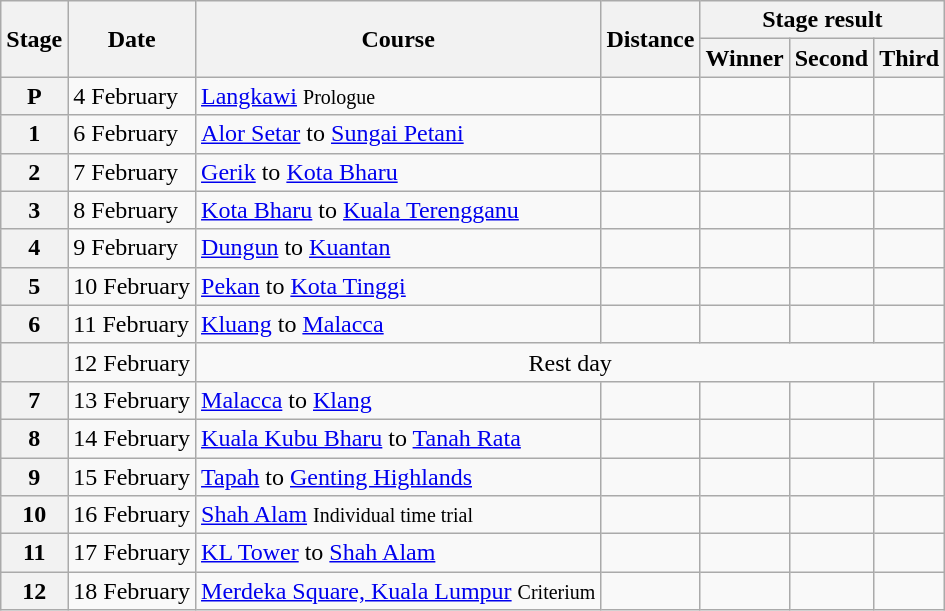<table class=wikitable>
<tr>
<th rowspan=2>Stage</th>
<th rowspan=2>Date</th>
<th rowspan=2>Course</th>
<th rowspan=2>Distance</th>
<th colspan=3>Stage result</th>
</tr>
<tr>
<th>Winner</th>
<th>Second</th>
<th>Third</th>
</tr>
<tr>
<th>P</th>
<td>4 February</td>
<td><a href='#'>Langkawi</a> <small>Prologue</small></td>
<td align=center></td>
<td></td>
<td></td>
<td></td>
</tr>
<tr>
<th>1</th>
<td>6 February</td>
<td><a href='#'>Alor Setar</a> to <a href='#'>Sungai Petani</a></td>
<td align=center></td>
<td></td>
<td></td>
<td></td>
</tr>
<tr>
<th>2</th>
<td>7 February</td>
<td><a href='#'>Gerik</a> to <a href='#'>Kota Bharu</a></td>
<td align=center></td>
<td></td>
<td></td>
<td></td>
</tr>
<tr>
<th>3</th>
<td>8 February</td>
<td><a href='#'>Kota Bharu</a> to <a href='#'>Kuala Terengganu</a></td>
<td align=center></td>
<td></td>
<td></td>
<td></td>
</tr>
<tr>
<th>4</th>
<td>9 February</td>
<td><a href='#'>Dungun</a> to <a href='#'>Kuantan</a></td>
<td align=center></td>
<td></td>
<td></td>
<td></td>
</tr>
<tr>
<th>5</th>
<td>10 February</td>
<td><a href='#'>Pekan</a> to <a href='#'>Kota Tinggi</a></td>
<td align=center></td>
<td></td>
<td></td>
<td></td>
</tr>
<tr>
<th>6</th>
<td>11 February</td>
<td><a href='#'>Kluang</a> to <a href='#'>Malacca</a></td>
<td align=center></td>
<td></td>
<td></td>
<td></td>
</tr>
<tr>
<th></th>
<td>12 February</td>
<td style="text-align:center;" colspan=5>Rest day</td>
</tr>
<tr>
<th>7</th>
<td>13 February</td>
<td><a href='#'>Malacca</a> to <a href='#'>Klang</a></td>
<td align=center></td>
<td></td>
<td></td>
<td></td>
</tr>
<tr>
<th>8</th>
<td>14 February</td>
<td><a href='#'>Kuala Kubu Bharu</a> to <a href='#'>Tanah Rata</a></td>
<td align=center></td>
<td></td>
<td></td>
<td></td>
</tr>
<tr>
<th>9</th>
<td>15 February</td>
<td><a href='#'>Tapah</a> to <a href='#'>Genting Highlands</a></td>
<td align=center></td>
<td></td>
<td></td>
<td></td>
</tr>
<tr>
<th>10</th>
<td>16 February</td>
<td><a href='#'>Shah Alam</a> <small>Individual time trial</small></td>
<td align=center></td>
<td></td>
<td></td>
<td></td>
</tr>
<tr>
<th>11</th>
<td>17 February</td>
<td><a href='#'>KL Tower</a> to <a href='#'>Shah Alam</a></td>
<td align=center></td>
<td></td>
<td></td>
<td></td>
</tr>
<tr>
<th>12</th>
<td>18 February</td>
<td><a href='#'>Merdeka Square, Kuala Lumpur</a> <small>Criterium</small></td>
<td align=center></td>
<td></td>
<td></td>
<td></td>
</tr>
</table>
